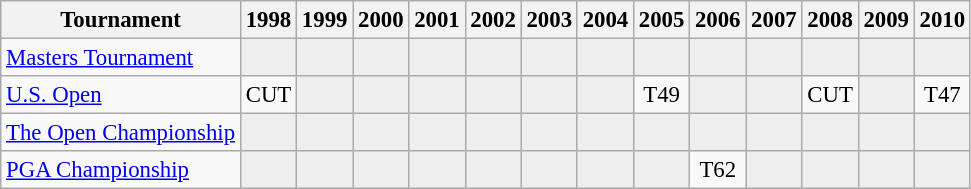<table class="wikitable" style="font-size:95%;text-align:center;">
<tr>
<th>Tournament</th>
<th>1998</th>
<th>1999</th>
<th>2000</th>
<th>2001</th>
<th>2002</th>
<th>2003</th>
<th>2004</th>
<th>2005</th>
<th>2006</th>
<th>2007</th>
<th>2008</th>
<th>2009</th>
<th>2010</th>
</tr>
<tr>
<td align=left><a href='#'>Masters Tournament</a></td>
<td style="background:#eeeeee;"></td>
<td style="background:#eeeeee;"></td>
<td style="background:#eeeeee;"></td>
<td style="background:#eeeeee;"></td>
<td style="background:#eeeeee;"></td>
<td style="background:#eeeeee;"></td>
<td style="background:#eeeeee;"></td>
<td style="background:#eeeeee;"></td>
<td style="background:#eeeeee;"></td>
<td style="background:#eeeeee;"></td>
<td style="background:#eeeeee;"></td>
<td style="background:#eeeeee;"></td>
<td style="background:#eeeeee;"></td>
</tr>
<tr>
<td align=left><a href='#'>U.S. Open</a></td>
<td>CUT</td>
<td style="background:#eeeeee;"></td>
<td style="background:#eeeeee;"></td>
<td style="background:#eeeeee;"></td>
<td style="background:#eeeeee;"></td>
<td style="background:#eeeeee;"></td>
<td style="background:#eeeeee;"></td>
<td>T49</td>
<td style="background:#eeeeee;"></td>
<td style="background:#eeeeee;"></td>
<td>CUT</td>
<td style="background:#eeeeee;"></td>
<td>T47</td>
</tr>
<tr>
<td align=left><a href='#'>The Open Championship</a></td>
<td style="background:#eeeeee;"></td>
<td style="background:#eeeeee;"></td>
<td style="background:#eeeeee;"></td>
<td style="background:#eeeeee;"></td>
<td style="background:#eeeeee;"></td>
<td style="background:#eeeeee;"></td>
<td style="background:#eeeeee;"></td>
<td style="background:#eeeeee;"></td>
<td style="background:#eeeeee;"></td>
<td style="background:#eeeeee;"></td>
<td style="background:#eeeeee;"></td>
<td style="background:#eeeeee;"></td>
<td style="background:#eeeeee;"></td>
</tr>
<tr>
<td align=left><a href='#'>PGA Championship</a></td>
<td style="background:#eeeeee;"></td>
<td style="background:#eeeeee;"></td>
<td style="background:#eeeeee;"></td>
<td style="background:#eeeeee;"></td>
<td style="background:#eeeeee;"></td>
<td style="background:#eeeeee;"></td>
<td style="background:#eeeeee;"></td>
<td style="background:#eeeeee;"></td>
<td>T62</td>
<td style="background:#eeeeee;"></td>
<td style="background:#eeeeee;"></td>
<td style="background:#eeeeee;"></td>
<td style="background:#eeeeee;"></td>
</tr>
</table>
